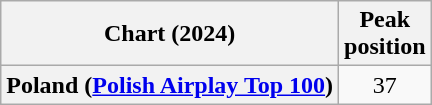<table class="wikitable plainrowheaders" style="text-align:center">
<tr>
<th scope="col">Chart (2024)</th>
<th scope="col">Peak<br>position</th>
</tr>
<tr>
<th scope="row">Poland (<a href='#'>Polish Airplay Top 100</a>)</th>
<td>37</td>
</tr>
</table>
